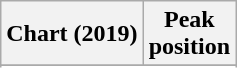<table class="wikitable sortable plainrowheaders" style="text-align:center">
<tr>
<th scope="col">Chart (2019)</th>
<th scope="col">Peak<br>position</th>
</tr>
<tr>
</tr>
<tr>
</tr>
<tr>
</tr>
<tr>
</tr>
</table>
